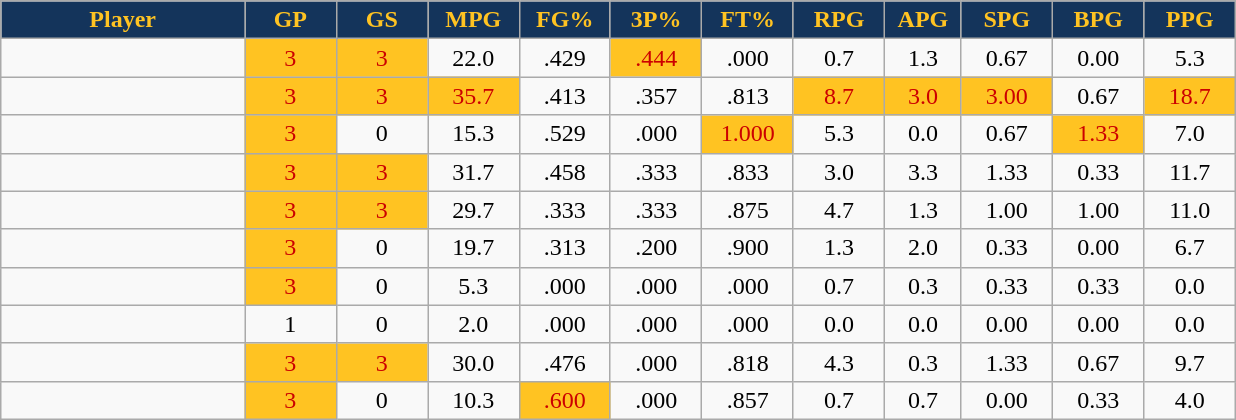<table class="wikitable sortable" style="text-align:center;">
<tr>
<th style="background:#14345B;color:#ffc322;" width="16%">Player</th>
<th style="background:#14345B;color:#ffc322;" width="6%">GP</th>
<th style="background:#14345B;color:#ffc322;" width="6%">GS</th>
<th style="background:#14345B;color:#ffc322;" width="6%">MPG</th>
<th style="background:#14345B;color:#ffc322;" width="6%">FG%</th>
<th style="background:#14345B;color:#ffc322;" width="6%">3P%</th>
<th style="background:#14345B;color:#ffc322;" width="6%">FT%</th>
<th style="background:#14345B;color:#ffc322;" width="6%">RPG</th>
<th style="background:#14345B;color:#ffc322;" width="5%">APG</th>
<th style="background:#14345B;color:#ffc322;" width="6%">SPG</th>
<th style="background:#14345B;color:#ffc322;" width="6%">BPG</th>
<th style="background:#14345B;color:#ffc322;" width="6%">PPG</th>
</tr>
<tr>
<td></td>
<td style="background:#FFC322;color:#CC0000;">3</td>
<td style="background:#FFC322;color:#CC0000;">3</td>
<td>22.0</td>
<td>.429</td>
<td style="background:#FFC322;color:#CC0000;">.444</td>
<td>.000</td>
<td>0.7</td>
<td>1.3</td>
<td>0.67</td>
<td>0.00</td>
<td>5.3</td>
</tr>
<tr>
<td></td>
<td style="background:#FFC322;color:#CC0000;">3</td>
<td style="background:#FFC322;color:#CC0000;">3</td>
<td style="background:#FFC322;color:#CC0000;">35.7</td>
<td>.413</td>
<td>.357</td>
<td>.813</td>
<td style="background:#FFC322;color:#CC0000;">8.7</td>
<td style="background:#FFC322;color:#CC0000;">3.0</td>
<td style="background:#FFC322;color:#CC0000;">3.00</td>
<td>0.67</td>
<td style="background:#FFC322;color:#CC0000;">18.7</td>
</tr>
<tr>
<td></td>
<td style="background:#FFC322;color:#CC0000;">3</td>
<td>0</td>
<td>15.3</td>
<td>.529</td>
<td>.000</td>
<td style="background:#FFC322;color:#CC0000;">1.000</td>
<td>5.3</td>
<td>0.0</td>
<td>0.67</td>
<td style="background:#FFC322;color:#CC0000;">1.33</td>
<td>7.0</td>
</tr>
<tr>
<td></td>
<td style="background:#FFC322;color:#CC0000;">3</td>
<td style="background:#FFC322;color:#CC0000;">3</td>
<td>31.7</td>
<td>.458</td>
<td>.333</td>
<td>.833</td>
<td>3.0</td>
<td>3.3</td>
<td>1.33</td>
<td>0.33</td>
<td>11.7</td>
</tr>
<tr>
<td></td>
<td style="background:#FFC322;color:#CC0000;">3</td>
<td style="background:#FFC322;color:#CC0000;">3</td>
<td>29.7</td>
<td>.333</td>
<td>.333</td>
<td>.875</td>
<td>4.7</td>
<td>1.3</td>
<td>1.00</td>
<td>1.00</td>
<td>11.0</td>
</tr>
<tr>
<td></td>
<td style="background:#FFC322;color:#CC0000;">3</td>
<td>0</td>
<td>19.7</td>
<td>.313</td>
<td>.200</td>
<td>.900</td>
<td>1.3</td>
<td>2.0</td>
<td>0.33</td>
<td>0.00</td>
<td>6.7</td>
</tr>
<tr>
<td></td>
<td style="background:#FFC322;color:#CC0000;">3</td>
<td>0</td>
<td>5.3</td>
<td>.000</td>
<td>.000</td>
<td>.000</td>
<td>0.7</td>
<td>0.3</td>
<td>0.33</td>
<td>0.33</td>
<td>0.0</td>
</tr>
<tr>
<td></td>
<td>1</td>
<td>0</td>
<td>2.0</td>
<td>.000</td>
<td>.000</td>
<td>.000</td>
<td>0.0</td>
<td>0.0</td>
<td>0.00</td>
<td>0.00</td>
<td>0.0</td>
</tr>
<tr>
<td></td>
<td style="background:#FFC322;color:#CC0000;">3</td>
<td style="background:#FFC322;color:#CC0000;">3</td>
<td>30.0</td>
<td>.476</td>
<td>.000</td>
<td>.818</td>
<td>4.3</td>
<td>0.3</td>
<td>1.33</td>
<td>0.67</td>
<td>9.7</td>
</tr>
<tr>
<td></td>
<td style="background:#FFC322;color:#CC0000;">3</td>
<td>0</td>
<td>10.3</td>
<td style="background:#FFC322;color:#CC0000;">.600</td>
<td>.000</td>
<td>.857</td>
<td>0.7</td>
<td>0.7</td>
<td>0.00</td>
<td>0.33</td>
<td>4.0</td>
</tr>
</table>
